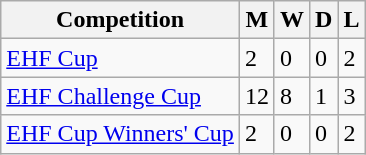<table class="wikitable">
<tr>
<th>Competition</th>
<th>M</th>
<th>W</th>
<th>D</th>
<th>L</th>
</tr>
<tr>
<td><a href='#'>EHF Cup</a></td>
<td>2</td>
<td>0</td>
<td>0</td>
<td>2</td>
</tr>
<tr>
<td><a href='#'>EHF Challenge Cup</a></td>
<td>12</td>
<td>8</td>
<td>1</td>
<td>3</td>
</tr>
<tr>
<td><a href='#'>EHF Cup Winners' Cup</a></td>
<td>2</td>
<td>0</td>
<td>0</td>
<td>2</td>
</tr>
</table>
